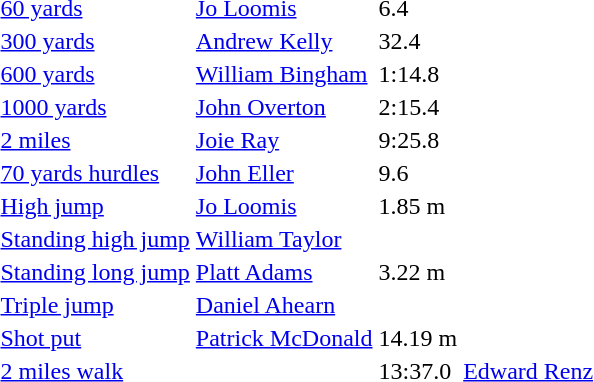<table>
<tr>
<td><a href='#'>60 yards</a></td>
<td><a href='#'>Jo Loomis</a></td>
<td>6.4</td>
<td></td>
<td></td>
<td></td>
<td></td>
</tr>
<tr>
<td><a href='#'>300 yards</a></td>
<td><a href='#'>Andrew Kelly</a></td>
<td>32.4</td>
<td></td>
<td></td>
<td></td>
<td></td>
</tr>
<tr>
<td><a href='#'>600 yards</a></td>
<td><a href='#'>William Bingham</a></td>
<td>1:14.8</td>
<td></td>
<td></td>
<td></td>
<td></td>
</tr>
<tr>
<td><a href='#'>1000 yards</a></td>
<td><a href='#'>John Overton</a></td>
<td>2:15.4</td>
<td></td>
<td></td>
<td></td>
<td></td>
</tr>
<tr>
<td><a href='#'>2 miles</a></td>
<td><a href='#'>Joie Ray</a></td>
<td>9:25.8</td>
<td></td>
<td></td>
<td></td>
<td></td>
</tr>
<tr>
<td><a href='#'>70 yards hurdles</a></td>
<td><a href='#'>John Eller</a></td>
<td>9.6</td>
<td></td>
<td></td>
<td></td>
<td></td>
</tr>
<tr>
<td><a href='#'>High jump</a></td>
<td><a href='#'>Jo Loomis</a></td>
<td>1.85 m</td>
<td></td>
<td></td>
<td></td>
<td></td>
</tr>
<tr>
<td><a href='#'>Standing high jump</a></td>
<td><a href='#'>William Taylor</a></td>
<td></td>
<td></td>
<td></td>
<td></td>
<td></td>
</tr>
<tr>
<td><a href='#'>Standing long jump</a></td>
<td><a href='#'>Platt Adams</a></td>
<td>3.22 m</td>
<td></td>
<td></td>
<td></td>
<td></td>
</tr>
<tr>
<td><a href='#'>Triple jump</a></td>
<td><a href='#'>Daniel Ahearn</a></td>
<td></td>
<td></td>
<td></td>
<td></td>
<td></td>
</tr>
<tr>
<td><a href='#'>Shot put</a></td>
<td><a href='#'>Patrick McDonald</a></td>
<td>14.19 m</td>
<td></td>
<td></td>
<td></td>
<td></td>
</tr>
<tr>
<td><a href='#'>2 miles walk</a></td>
<td></td>
<td>13:37.0</td>
<td><a href='#'>Edward Renz</a></td>
<td></td>
<td></td>
<td></td>
</tr>
</table>
